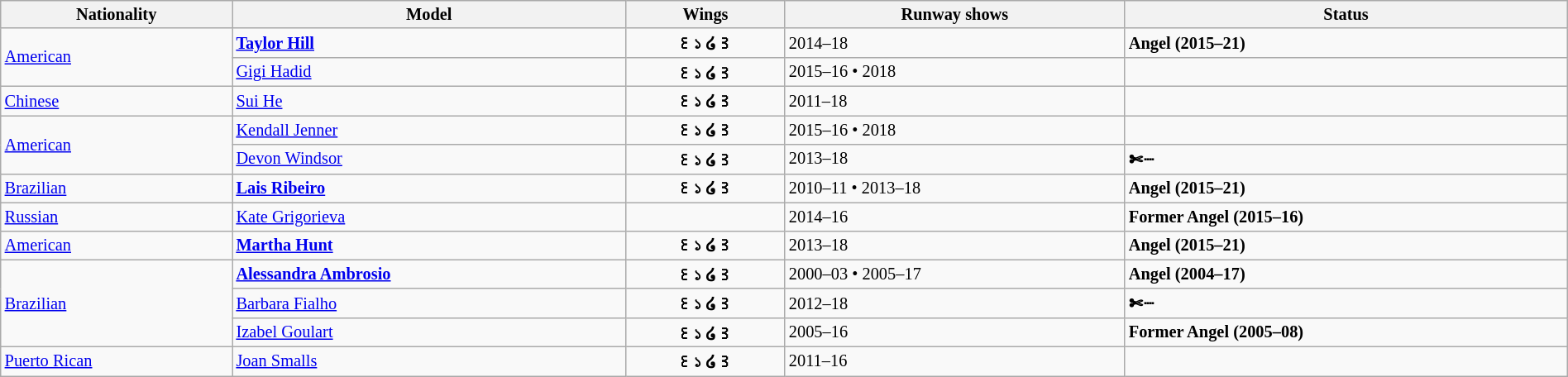<table class="sortable wikitable"  style="font-size:85%; width:100%;">
<tr>
<th style="text-align:center;">Nationality</th>
<th style="text-align:center;">Model</th>
<th style="text-align:center;">Wings</th>
<th style="text-align:center;">Runway shows</th>
<th style="text-align:center;">Status</th>
</tr>
<tr>
<td rowspan="2"> <a href='#'>American</a></td>
<td><a href='#'><strong>Taylor Hill</strong></a></td>
<td align="center"><strong>꒰১ ໒꒱</strong></td>
<td>2014–18</td>
<td><strong> Angel (2015–21)</strong></td>
</tr>
<tr>
<td><a href='#'>Gigi Hadid</a></td>
<td align="center"><strong>꒰১ ໒꒱</strong></td>
<td>2015–16 • 2018</td>
<td></td>
</tr>
<tr>
<td> <a href='#'>Chinese</a></td>
<td><a href='#'>Sui He</a></td>
<td align="center"><strong>꒰১ ໒꒱</strong></td>
<td>2011–18</td>
<td></td>
</tr>
<tr>
<td rowspan="2"> <a href='#'>American</a></td>
<td><a href='#'>Kendall Jenner</a></td>
<td align="center"><strong>꒰১ ໒꒱</strong></td>
<td>2015–16 • 2018</td>
<td></td>
</tr>
<tr>
<td><a href='#'>Devon Windsor</a></td>
<td align="center"><strong>꒰১ ໒꒱</strong></td>
<td>2013–18</td>
<td><strong>✄┈</strong></td>
</tr>
<tr>
<td> <a href='#'>Brazilian</a></td>
<td><strong><a href='#'>Lais Ribeiro</a></strong></td>
<td align="center"><strong>꒰১ ໒꒱</strong></td>
<td>2010–11 • 2013–18</td>
<td><strong> Angel (2015–21)</strong></td>
</tr>
<tr>
<td> <a href='#'>Russian</a></td>
<td><a href='#'>Kate Grigorieva</a></td>
<td></td>
<td>2014–16</td>
<td><strong>Former  Angel (2015–16)</strong></td>
</tr>
<tr>
<td> <a href='#'>American</a></td>
<td><strong><a href='#'>Martha Hunt</a></strong></td>
<td align="center"><strong>꒰১ ໒꒱</strong></td>
<td>2013–18</td>
<td><strong> Angel (2015–21)</strong></td>
</tr>
<tr>
<td rowspan="3"> <a href='#'>Brazilian</a></td>
<td><strong><a href='#'>Alessandra Ambrosio</a></strong></td>
<td align="center"><strong>꒰১ ໒꒱</strong></td>
<td>2000–03 • 2005–17</td>
<td><strong> Angel (2004–17)</strong></td>
</tr>
<tr>
<td><a href='#'>Barbara Fialho</a></td>
<td align="center"><strong>꒰১ ໒꒱</strong></td>
<td>2012–18</td>
<td><strong>✄┈</strong></td>
</tr>
<tr>
<td><a href='#'>Izabel Goulart</a></td>
<td align="center"><strong>꒰১ ໒꒱</strong></td>
<td>2005–16</td>
<td><strong>Former  Angel (2005–08)</strong></td>
</tr>
<tr>
<td> <a href='#'>Puerto Rican</a></td>
<td><a href='#'>Joan Smalls</a></td>
<td align="center"><strong>꒰১ ໒꒱</strong></td>
<td>2011–16</td>
<td></td>
</tr>
</table>
